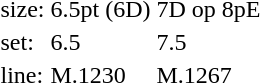<table style="margin-left:40px;">
<tr>
<td>size:</td>
<td>6.5pt (6D)</td>
<td>7D op 8pE</td>
</tr>
<tr>
<td>set:</td>
<td>6.5</td>
<td>7.5</td>
</tr>
<tr>
<td>line:</td>
<td>M.1230</td>
<td>M.1267</td>
</tr>
</table>
